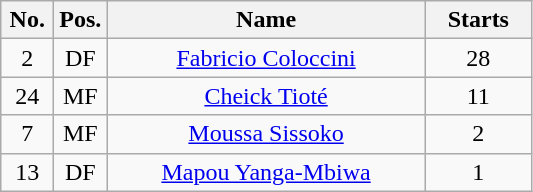<table class="wikitable" style="text-align:center">
<tr>
<th width=10%>No.</th>
<th width=10%>Pos.</th>
<th width=60%>Name</th>
<th width=20%>Starts</th>
</tr>
<tr>
<td>2</td>
<td>DF</td>
<td> <a href='#'>Fabricio Coloccini</a></td>
<td align="center">28</td>
</tr>
<tr>
<td>24</td>
<td>MF</td>
<td> <a href='#'>Cheick Tioté</a></td>
<td align="center">11</td>
</tr>
<tr>
<td>7</td>
<td>MF</td>
<td> <a href='#'>Moussa Sissoko</a></td>
<td align="center">2</td>
</tr>
<tr>
<td>13</td>
<td>DF</td>
<td> <a href='#'>Mapou Yanga-Mbiwa</a></td>
<td align="center">1</td>
</tr>
</table>
